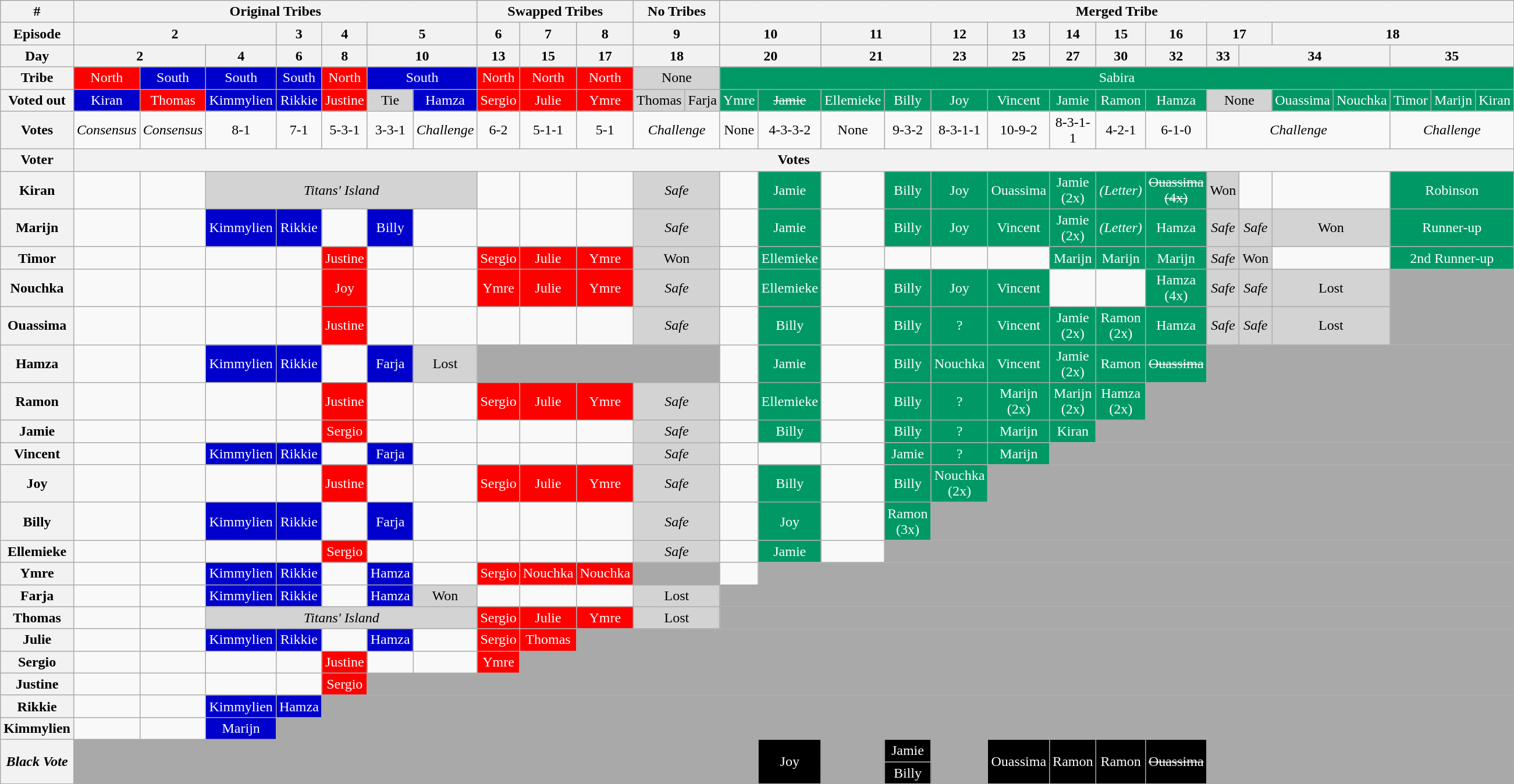<table class="wikitable" text-align:center;">
<tr>
<th colspan="1">#</th>
<th colspan="7">Original Tribes</th>
<th colspan="3">Swapped Tribes</th>
<th colspan="2">No Tribes</th>
<th colspan="100%">Merged Tribe</th>
</tr>
<tr>
<th colspan="1" align="left">Episode</th>
<th colspan="3">2</th>
<th colspan="1">3</th>
<th colspan="1">4</th>
<th colspan="2">5</th>
<th colspan="1">6</th>
<th colspan="1">7</th>
<th colspan="1">8</th>
<th colspan="2">9</th>
<th colspan="2">10</th>
<th colspan="2">11</th>
<th colspan="1">12</th>
<th colspan="1">13</th>
<th colspan="1">14</th>
<th colspan="1">15</th>
<th colspan="1">16</th>
<th colspan="2">17</th>
<th colspan="100%">18</th>
</tr>
<tr>
<th colspan="1" align="left">Day</th>
<th colspan="2">2</th>
<th colspan="1">4</th>
<th colspan="1">6</th>
<th colspan="1">8</th>
<th colspan="2">10</th>
<th colspan="1">13</th>
<th colspan="1">15</th>
<th colspan="1">17</th>
<th colspan="2">18</th>
<th colspan="2">20</th>
<th colspan="2">21</th>
<th colspan="1">23</th>
<th colspan="1">25</th>
<th colspan="1">27</th>
<th colspan="1">30</th>
<th colspan="1">32</th>
<th colspan="1">33</th>
<th colspan="3">34</th>
<th colspan="3">35</th>
</tr>
<tr>
<th>Tribe</th>
<td align="center" style="background:#ff0000; color:white;">North</td>
<td align="center" style="background:#0000cc; color:white;">South</td>
<td align="center" style="background:#0000cc; color:white;">South</td>
<td align="center" style="background:#0000cc; color:white;">South</td>
<td align="center" style="background:#ff0000; color:white;">North</td>
<td colspan="2" align="center" style="background:#0000cc; color:white;">South</td>
<td align="center" style="background:#ff0000; color:white;">North</td>
<td align="center" style="background:#ff0000; color:white;">North</td>
<td align="center" style="background:#ff0000; color:white;">North</td>
<td colspan="2" align="center" style="background:lightgrey;">None</td>
<td colspan="100%" align="center" style="background:#009966; color:white;">Sabira</td>
</tr>
<tr>
<th colspan="1" align="left">Voted out</th>
<td align="center" style="background:#0000cc; color:white;">Kiran </td>
<td align="center" style="background:#ff0000; color:white;">Thomas </td>
<td align="center" style="background:#0000cc; color:white;">Kimmylien</td>
<td align="center" style="background:#0000cc; color:white;">Rikkie</td>
<td align="center" style="background:#ff0000; color:white;">Justine</td>
<td align="center" style="background:lightgrey;">Tie</td>
<td align="center" style="background:#0000cc; color:white;">Hamza</td>
<td align="center" style="background:#ff0000; color:white;">Sergio</td>
<td align="center" style="background:#ff0000; color:white;">Julie</td>
<td align="center" style="background:#ff0000; color:white;">Ymre</td>
<td align="center" style="background:lightgrey;">Thomas</td>
<td align="center" style="background:lightgrey;">Farja</td>
<td align="center" style="background:#009966; color:white;">Ymre</td>
<td align="center" style="background:#009966; color:white;"><s>Jamie</s></td>
<td align="center" style="background:#009966; color:white;">Ellemieke</td>
<td align="center" style="background:#009966; color:white;">Billy</td>
<td align="center" style="background:#009966; color:white;">Joy</td>
<td align="center" style="background:#009966; color:white;">Vincent</td>
<td align="center" style="background:#009966; color:white;">Jamie</td>
<td align="center" style="background:#009966; color:white;">Ramon</td>
<td align="center" style="background:#009966; color:white;">Hamza</td>
<td colspan="2" align="center" style="background:lightgrey;">None</td>
<td align="center" style="background:#009966; color:white;">Ouassima</td>
<td align="center" style="background:#009966; color:white;">Nouchka</td>
<td align="center" style="background:#009966; color:white;">Timor</td>
<td align="center" style="background:#009966; color:white;">Marijn</td>
<td align="center" style="background:#009966; color:white;">Kiran</td>
</tr>
<tr>
<th colspan="1" align="left">Votes</th>
<td><em>Consensus</em></td>
<td><em>Consensus</em></td>
<td colspan="1" align="center">8-1</td>
<td colspan="1" align="center">7-1</td>
<td colspan="1" align="center">5-3-1</td>
<td colspan="1" align="center">3-3-1</td>
<td colspan="1" align="center"><em>Challenge</em></td>
<td colspan="1" align="center">6-2</td>
<td colspan="1" align="center">5-1-1</td>
<td colspan="1" align="center">5-1</td>
<td colspan="2" align="center"><em>Challenge</em></td>
<td colspan="1" align="center">None</td>
<td colspan="1" align="center">4-3-3-2</td>
<td colspan="1" align="center">None</td>
<td colspan="1" align="center">9-3-2</td>
<td colspan="1" align="center">8-3-1-1</td>
<td colspan="1" align="center">10-9-2</td>
<td colspan="1" align="center">8-3-1-1</td>
<td colspan="1" align="center">4-2-1</td>
<td colspan="1" align="center">6-1-0</td>
<td colspan="4" align="center"><em>Challenge</em></td>
<td colspan="3" align="center"><em>Challenge</em></td>
</tr>
<tr>
<th colspan="1">Voter</th>
<th colspan="100%" align="center">Votes</th>
</tr>
<tr>
<th>Kiran</th>
<td></td>
<td></td>
<td colspan="5" align="center" style="background:lightgrey;"><em>Titans' Island</em></td>
<td></td>
<td></td>
<td></td>
<td colspan="2" align="center" style="background:lightgrey;"><em>Safe</em></td>
<td></td>
<td align="center" style="background:#009966; color:white;">Jamie</td>
<td></td>
<td align="center" style="background:#009966; color:white;">Billy</td>
<td align="center" style="background:#009966; color:white;">Joy</td>
<td align="center" style="background:#009966; color:white;">Ouassima</td>
<td align="center" style="background:#009966; color:white;">Jamie (2x)</td>
<td align="center" style="background:#009966; color:white;"><em>(Letter)</em></td>
<td align="center" style="background:#009966; color:white;"><s>Ouassima (4x)</s></td>
<td align="center" style="background:lightgrey;">Won</td>
<td colspan="1"></td>
<td colspan="2"></td>
<td colspan="3" align="center" style="background:#009966; color:white;">Robinson</td>
</tr>
<tr>
<th>Marijn</th>
<td></td>
<td></td>
<td align="center" style="background:#0000cc; color:white;">Kimmylien</td>
<td align="center" style="background:#0000cc; color:white;">Rikkie</td>
<td></td>
<td align="center" style="background:#0000cc; color:white;">Billy</td>
<td></td>
<td></td>
<td></td>
<td></td>
<td colspan="2" align="center" style="background:lightgrey;"><em>Safe</em></td>
<td></td>
<td align="center" style="background:#009966; color:white;">Jamie</td>
<td></td>
<td align="center" style="background:#009966; color:white;">Billy</td>
<td align="center" style="background:#009966; color:white;">Joy</td>
<td align="center" style="background:#009966; color:white;">Vincent</td>
<td align="center" style="background:#009966; color:white;">Jamie (2x)</td>
<td align="center" style="background:#009966; color:white;"><em>(Letter)</em></td>
<td align="center" style="background:#009966; color:white;">Hamza</td>
<td align="center" style="background:lightgrey;"><em>Safe</em></td>
<td align="center" style="background:lightgrey;"><em>Safe</em></td>
<td colspan="2" align="center" style="background:lightgrey;">Won</td>
<td colspan="3" align="center" style="background:#009966; color:white;">Runner-up</td>
</tr>
<tr>
<th>Timor</th>
<td></td>
<td></td>
<td></td>
<td></td>
<td align="center" style="background:#ff0000; color:white;">Justine</td>
<td></td>
<td></td>
<td align="center" style="background:#ff0000; color:white;">Sergio</td>
<td align="center" style="background:#ff0000; color:white;">Julie</td>
<td align="center" style="background:#ff0000; color:white;">Ymre</td>
<td colspan="2" align="center" style="background:lightgrey;">Won</td>
<td></td>
<td align="center" style="background:#009966; color:white;">Ellemieke</td>
<td></td>
<td></td>
<td></td>
<td></td>
<td align="center" style="background:#009966; color:white;">Marijn</td>
<td align="center" style="background:#009966; color:white;">Marijn</td>
<td align="center" style="background:#009966; color:white;">Marijn</td>
<td align="center" style="background:lightgrey;"><em>Safe</em></td>
<td align="center" style="background:lightgrey;">Won</td>
<td colspan="2"></td>
<td colspan="3" align="center" style="background:#009966; color:white;">2nd Runner-up</td>
</tr>
<tr>
<th>Nouchka</th>
<td></td>
<td></td>
<td></td>
<td></td>
<td align="center" style="background:#ff0000; color:white;">Joy</td>
<td></td>
<td></td>
<td align="center" style="background:#ff0000; color:white;">Ymre</td>
<td align="center" style="background:#ff0000; color:white;">Julie</td>
<td align="center" style="background:#ff0000; color:white;">Ymre</td>
<td colspan="2" align="center" style="background:lightgrey;"><em>Safe</em></td>
<td></td>
<td align="center" style="background:#009966; color:white;">Ellemieke</td>
<td></td>
<td align="center" style="background:#009966; color:white;">Billy</td>
<td align="center" style="background:#009966; color:white;">Joy</td>
<td align="center" style="background:#009966; color:white;">Vincent</td>
<td></td>
<td></td>
<td align="center" style="background:#009966; color:white;">Hamza (4x)</td>
<td align="center" style="background:lightgrey;"><em>Safe</em></td>
<td align="center" style="background:lightgrey;"><em>Safe</em></td>
<td colspan="2" align="center" style="background:lightgrey;">Lost</td>
<td colspan="100%" style="background:darkgray;"></td>
</tr>
<tr>
<th>Ouassima</th>
<td></td>
<td></td>
<td></td>
<td></td>
<td align="center" style="background:#ff0000; color:white;">Justine</td>
<td></td>
<td></td>
<td></td>
<td></td>
<td></td>
<td colspan="2" align="center" style="background:lightgrey;"><em>Safe</em></td>
<td></td>
<td align="center" style="background:#009966; color:white;">Billy</td>
<td></td>
<td align="center" style="background:#009966; color:white;">Billy</td>
<td align="center" style="background:#009966; color:white;">?</td>
<td align="center" style="background:#009966; color:white;">Vincent</td>
<td align="center" style="background:#009966; color:white;">Jamie (2x)</td>
<td align="center" style="background:#009966; color:white;">Ramon (2x)</td>
<td align="center" style="background:#009966; color:white;">Hamza</td>
<td align="center" style="background:lightgrey;"><em>Safe</em></td>
<td align="center" style="background:lightgrey;"><em>Safe</em></td>
<td colspan="2" align="center" style="background:lightgrey;">Lost</td>
<td colspan="100%" style="background:darkgray;"></td>
</tr>
<tr>
<th>Hamza</th>
<td></td>
<td></td>
<td align="center" style="background:#0000cc; color:white;">Kimmylien</td>
<td align="center" style="background:#0000cc; color:white;">Rikkie</td>
<td></td>
<td align="center" style="background:#0000cc; color:white;">Farja</td>
<td colspan="1" align="center" style="background:lightgrey;">Lost</td>
<td colspan="5" style="background:darkgray;"></td>
<td></td>
<td align="center" style="background:#009966; color:white;">Jamie</td>
<td></td>
<td align="center" style="background:#009966; color:white;">Billy</td>
<td align="center" style="background:#009966; color:white;">Nouchka</td>
<td align="center" style="background:#009966; color:white;">Vincent</td>
<td align="center" style="background:#009966; color:white;">Jamie (2x)</td>
<td align="center" style="background:#009966; color:white;">Ramon</td>
<td align="center" style="background:#009966; color:white;"><s>Ouassima</s></td>
<td colspan="100%" style="background:darkgray;"></td>
</tr>
<tr>
<th>Ramon</th>
<td></td>
<td></td>
<td></td>
<td></td>
<td align="center" style="background:#ff0000; color:white;">Justine</td>
<td></td>
<td></td>
<td align="center" style="background:#ff0000; color:white;">Sergio</td>
<td align="center" style="background:#ff0000; color:white;">Julie</td>
<td align="center" style="background:#ff0000; color:white;">Ymre</td>
<td colspan="2" align="center" style="background:lightgrey;"><em>Safe</em></td>
<td></td>
<td align="center" style="background:#009966; color:white;">Ellemieke</td>
<td></td>
<td align="center" style="background:#009966; color:white;">Billy</td>
<td align="center" style="background:#009966; color:white;">?</td>
<td align="center" style="background:#009966; color:white;">Marijn (2x)</td>
<td align="center" style="background:#009966; color:white;">Marijn (2x)</td>
<td align="center" style="background:#009966; color:white;">Hamza (2x)</td>
<td colspan="100%" style="background:darkgray;"></td>
</tr>
<tr>
<th>Jamie</th>
<td></td>
<td></td>
<td></td>
<td></td>
<td align="center" style="background:#ff0000; color:white;">Sergio</td>
<td></td>
<td></td>
<td></td>
<td></td>
<td></td>
<td colspan="2" align="center" style="background:lightgrey;"><em>Safe</em></td>
<td></td>
<td align="center" style="background:#009966; color:white;">Billy</td>
<td></td>
<td align="center" style="background:#009966; color:white;">Billy</td>
<td align="center" style="background:#009966; color:white;">?</td>
<td align="center" style="background:#009966; color:white;">Marijn</td>
<td align="center" style="background:#009966; color:white;">Kiran</td>
<td colspan="100%" style="background:darkgray;"></td>
</tr>
<tr>
<th>Vincent</th>
<td></td>
<td></td>
<td align="center" style="background:#0000cc; color:white;">Kimmylien</td>
<td align="center" style="background:#0000cc; color:white;">Rikkie</td>
<td></td>
<td align="center" style="background:#0000cc; color:white;">Farja</td>
<td></td>
<td></td>
<td></td>
<td></td>
<td colspan="2" align="center" style="background:lightgrey;"><em>Safe</em></td>
<td></td>
<td></td>
<td></td>
<td align="center" style="background:#009966; color:white;">Jamie</td>
<td align="center" style="background:#009966; color:white;">?</td>
<td align="center" style="background:#009966; color:white;">Marijn</td>
<td colspan="100%" style="background:darkgray;"></td>
</tr>
<tr>
<th>Joy</th>
<td></td>
<td></td>
<td></td>
<td></td>
<td align="center" style="background:#ff0000; color:white;">Justine</td>
<td></td>
<td></td>
<td align="center" style="background:#ff0000; color:white;">Sergio</td>
<td align="center" style="background:#ff0000; color:white;">Julie</td>
<td align="center" style="background:#ff0000; color:white;">Ymre</td>
<td colspan="2" align="center" style="background:lightgrey;"><em>Safe</em></td>
<td></td>
<td align="center" style="background:#009966; color:white;">Billy</td>
<td></td>
<td align="center" style="background:#009966; color:white;">Billy</td>
<td align="center" style="background:#009966; color:white;">Nouchka (2x)</td>
<td colspan="100%" style="background:darkgray;"></td>
</tr>
<tr>
<th>Billy</th>
<td></td>
<td></td>
<td align="center" style="background:#0000cc; color:white;">Kimmylien</td>
<td align="center" style="background:#0000cc; color:white;">Rikkie</td>
<td></td>
<td align="center" style="background:#0000cc; color:white;">Farja</td>
<td></td>
<td></td>
<td></td>
<td></td>
<td colspan="2" align="center" style="background:lightgrey;"><em>Safe</em></td>
<td></td>
<td align="center" style="background:#009966; color:white;">Joy</td>
<td></td>
<td align="center" style="background:#009966; color:white;">Ramon (3x)</td>
<td colspan="100%" style="background:darkgray;"></td>
</tr>
<tr>
<th>Ellemieke</th>
<td></td>
<td></td>
<td></td>
<td></td>
<td align="center" style="background:#ff0000; color:white;">Sergio</td>
<td></td>
<td></td>
<td></td>
<td></td>
<td></td>
<td colspan="2" align="center" style="background:lightgrey;"><em>Safe</em></td>
<td></td>
<td align="center" style="background:#009966; color:white;">Jamie</td>
<td></td>
<td colspan="100%" style="background:darkgray;"></td>
</tr>
<tr>
<th>Ymre</th>
<td></td>
<td></td>
<td align="center" style="background:#0000cc; color:white;">Kimmylien</td>
<td align="center" style="background:#0000cc; color:white;">Rikkie</td>
<td></td>
<td align="center" style="background:#0000cc; color:white;">Hamza</td>
<td></td>
<td align="center" style="background:#ff0000; color:white;">Sergio</td>
<td align="center" style="background:#ff0000; color:white;">Nouchka</td>
<td align="center" style="background:#ff0000; color:white;">Nouchka</td>
<td colspan="2" style="background:darkgray;"></td>
<td></td>
<td colspan="100%" style="background:darkgray;"></td>
</tr>
<tr>
<th>Farja</th>
<td></td>
<td></td>
<td align="center" style="background:#0000cc; color:white;">Kimmylien</td>
<td align="center" style="background:#0000cc; color:white;">Rikkie</td>
<td></td>
<td align="center" style="background:#0000cc; color:white;">Hamza</td>
<td colspan="1" align="center" style="background:lightgrey;">Won</td>
<td></td>
<td></td>
<td></td>
<td colspan="2" align="center" style="background:lightgrey;">Lost</td>
<td colspan="100%" style="background:darkgray;"></td>
</tr>
<tr>
<th>Thomas</th>
<td></td>
<td></td>
<td colspan="5" align="center" style="background:lightgrey;"><em>Titans' Island</em></td>
<td align="center" style="background:#ff0000; color:white;">Sergio</td>
<td align="center" style="background:#ff0000; color:white;">Julie</td>
<td align="center" style="background:#ff0000; color:white;">Ymre</td>
<td colspan="2" align="center" style="background:lightgrey;">Lost</td>
<td colspan="100%" style="background:darkgray;"></td>
</tr>
<tr>
<th>Julie</th>
<td></td>
<td></td>
<td align="center" style="background:#0000cc; color:white;">Kimmylien</td>
<td align="center" style="background:#0000cc; color:white;">Rikkie</td>
<td></td>
<td align="center" style="background:#0000cc; color:white;">Hamza</td>
<td></td>
<td align="center" style="background:#ff0000; color:white;">Sergio</td>
<td align="center" style="background:#ff0000; color:white;">Thomas</td>
<td colspan="100%" style="background:darkgray;"></td>
</tr>
<tr>
<th>Sergio</th>
<td></td>
<td></td>
<td></td>
<td></td>
<td align="center" style="background:#ff0000; color:white;">Justine</td>
<td></td>
<td></td>
<td align="center" style="background:#ff0000; color:white;">Ymre</td>
<td colspan="100%" style="background:darkgray;"></td>
</tr>
<tr>
<th>Justine</th>
<td></td>
<td></td>
<td></td>
<td></td>
<td align="center" style="background:#ff0000; color:white;">Sergio</td>
<td colspan="100%" style="background:darkgray;"></td>
</tr>
<tr>
<th>Rikkie</th>
<td></td>
<td></td>
<td align="center" style="background:#0000cc; color:white;">Kimmylien</td>
<td align="center" style="background:#0000cc; color:white;">Hamza</td>
<td colspan="100%" style="background:darkgray;"></td>
</tr>
<tr>
<th>Kimmylien</th>
<td></td>
<td></td>
<td align="center" style="background:#0000cc; color:white;">Marijn</td>
<td colspan="100%" style="background:darkgray;"></td>
</tr>
<tr>
<th rowspan="2"><em>Black Vote</em></th>
<td rowspan="2" colspan="13" style="background:darkgray;"></td>
<td rowspan="2" align="center" style="background:black; color:white;">Joy</td>
<td rowspan="2" colspan="1" style="background:darkgray;"></td>
<td align="center" style="background:black; color:white;">Jamie</td>
<td rowspan="2" colspan="1" style="background:darkgray;"></td>
<td rowspan="2" align="center" style="background:black; color:white;">Ouassima</td>
<td rowspan="2" align="center" style="background:black; color:white;">Ramon</td>
<td rowspan="2" align="center" style="background:black; color:white;">Ramon</td>
<td rowspan="2" align="center" style="background:black; color:white;"><s>Ouassima</s></td>
<td rowspan="2" colspan="100%" style="background:darkgray;"></td>
</tr>
<tr>
<td align="center" style="background:black; color:white;">Billy</td>
</tr>
<tr>
</tr>
</table>
